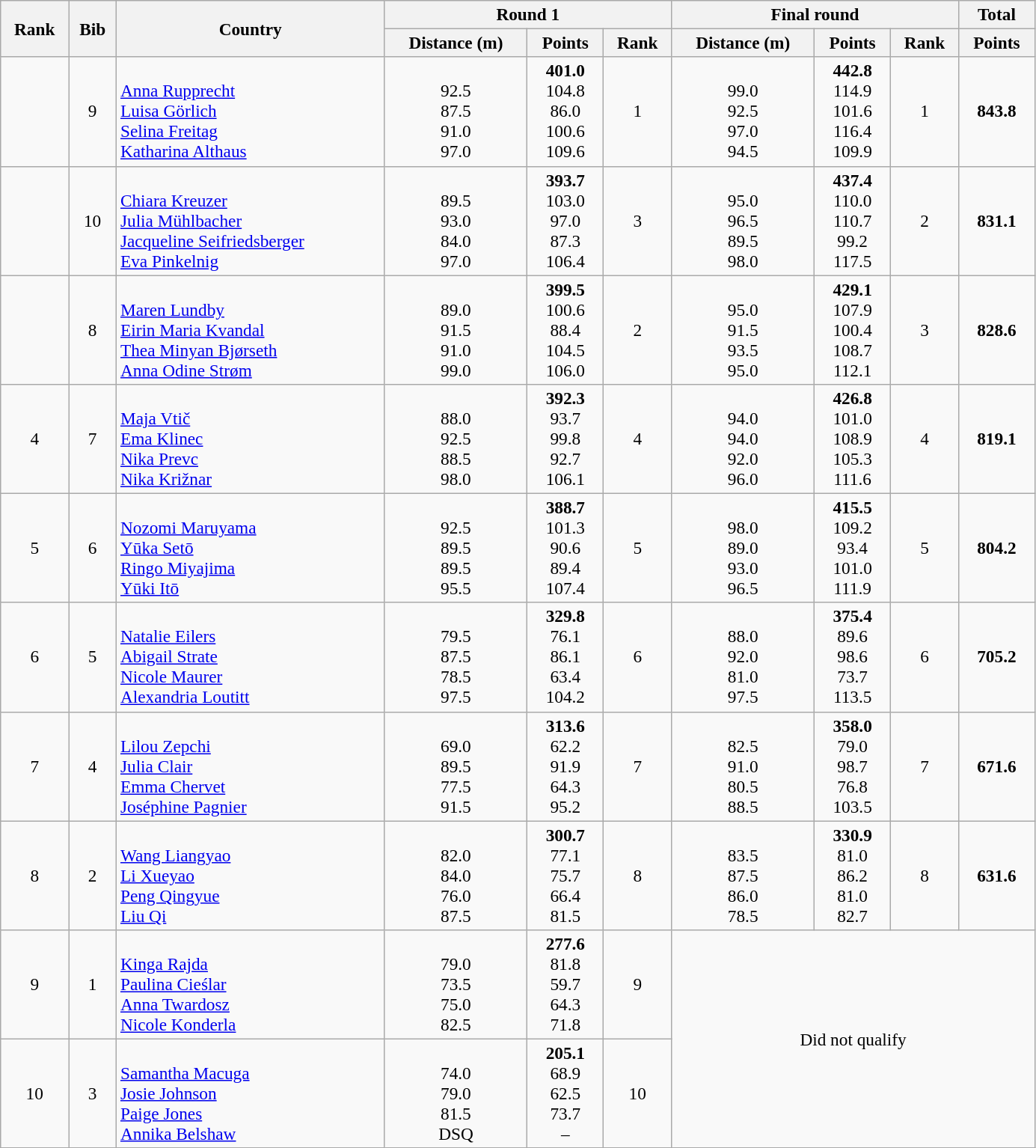<table class="wikitable sortable" style="text-align:center;font-size:97%" width=73%>
<tr>
<th rowspan=2>Rank</th>
<th rowspan=2>Bib</th>
<th rowspan=2>Country</th>
<th colspan=3>Round 1</th>
<th colspan=3>Final round</th>
<th>Total</th>
</tr>
<tr>
<th>Distance (m)</th>
<th>Points</th>
<th>Rank</th>
<th>Distance (m)</th>
<th>Points</th>
<th>Rank</th>
<th>Points</th>
</tr>
<tr>
<td></td>
<td>9</td>
<td align=left><br><a href='#'>Anna Rupprecht</a><br><a href='#'>Luisa Görlich</a><br><a href='#'>Selina Freitag</a><br><a href='#'>Katharina Althaus</a></td>
<td><br>92.5<br>87.5<br>91.0<br>97.0</td>
<td><strong>401.0</strong><br>104.8<br>86.0<br>100.6<br>109.6</td>
<td>1</td>
<td><br>99.0<br>92.5<br>97.0<br>94.5</td>
<td><strong>442.8</strong><br>114.9<br>101.6<br>116.4<br>109.9</td>
<td>1</td>
<td><strong>843.8</strong></td>
</tr>
<tr>
<td></td>
<td>10</td>
<td align=left><br><a href='#'>Chiara Kreuzer</a><br><a href='#'>Julia Mühlbacher</a><br><a href='#'>Jacqueline Seifriedsberger</a><br><a href='#'>Eva Pinkelnig</a></td>
<td><br>89.5<br>93.0<br>84.0<br>97.0</td>
<td><strong>393.7</strong><br>103.0<br>97.0<br>87.3<br>106.4</td>
<td>3</td>
<td><br>95.0<br>96.5<br>89.5<br>98.0</td>
<td><strong>437.4</strong><br>110.0<br>110.7<br>99.2<br>117.5</td>
<td>2</td>
<td><strong>831.1</strong></td>
</tr>
<tr>
<td></td>
<td>8</td>
<td align=left><br><a href='#'>Maren Lundby</a><br><a href='#'>Eirin Maria Kvandal</a><br><a href='#'>Thea Minyan Bjørseth</a><br><a href='#'>Anna Odine Strøm</a></td>
<td><br>89.0<br>91.5<br>91.0<br>99.0</td>
<td><strong>399.5</strong><br>100.6<br>88.4<br>104.5<br>106.0</td>
<td>2</td>
<td><br>95.0<br>91.5<br>93.5<br>95.0</td>
<td><strong>429.1</strong><br>107.9<br>100.4<br>108.7<br>112.1</td>
<td>3</td>
<td><strong>828.6</strong></td>
</tr>
<tr>
<td>4</td>
<td>7</td>
<td align=left><br><a href='#'>Maja Vtič</a><br><a href='#'>Ema Klinec</a><br><a href='#'>Nika Prevc</a><br><a href='#'>Nika Križnar</a></td>
<td><br>88.0<br>92.5<br>88.5<br>98.0</td>
<td><strong>392.3</strong><br>93.7<br>99.8<br>92.7<br>106.1</td>
<td>4</td>
<td><br>94.0<br>94.0<br>92.0<br>96.0</td>
<td><strong>426.8</strong><br>101.0<br>108.9<br>105.3<br>111.6</td>
<td>4</td>
<td><strong>819.1</strong></td>
</tr>
<tr>
<td>5</td>
<td>6</td>
<td align=left><br><a href='#'>Nozomi Maruyama</a><br><a href='#'>Yūka Setō</a><br><a href='#'>Ringo Miyajima</a><br><a href='#'>Yūki Itō</a></td>
<td><br>92.5<br>89.5<br>89.5<br>95.5</td>
<td><strong>388.7</strong><br>101.3<br>90.6<br>89.4<br>107.4</td>
<td>5</td>
<td><br>98.0<br>89.0<br>93.0<br>96.5</td>
<td><strong>415.5</strong><br>109.2<br>93.4<br>101.0<br>111.9</td>
<td>5</td>
<td><strong>804.2</strong></td>
</tr>
<tr>
<td>6</td>
<td>5</td>
<td align=left><br><a href='#'>Natalie Eilers</a><br><a href='#'>Abigail Strate</a><br><a href='#'>Nicole Maurer</a><br><a href='#'>Alexandria Loutitt</a></td>
<td><br>79.5<br>87.5<br>78.5<br>97.5</td>
<td><strong>329.8</strong><br>76.1<br>86.1<br>63.4<br>104.2</td>
<td>6</td>
<td><br>88.0<br>92.0<br>81.0<br>97.5</td>
<td><strong>375.4</strong><br>89.6<br>98.6<br>73.7<br>113.5</td>
<td>6</td>
<td><strong>705.2</strong></td>
</tr>
<tr>
<td>7</td>
<td>4</td>
<td align=left><br><a href='#'>Lilou Zepchi</a><br><a href='#'>Julia Clair</a><br><a href='#'>Emma Chervet</a><br><a href='#'>Joséphine Pagnier</a></td>
<td><br>69.0<br>89.5<br>77.5<br>91.5</td>
<td><strong>313.6</strong><br>62.2<br>91.9<br>64.3<br>95.2</td>
<td>7</td>
<td><br>82.5<br>91.0<br>80.5<br>88.5</td>
<td><strong>358.0</strong><br>79.0<br>98.7<br>76.8<br>103.5</td>
<td>7</td>
<td><strong>671.6</strong></td>
</tr>
<tr>
<td>8</td>
<td>2</td>
<td align=left><br><a href='#'>Wang Liangyao</a><br><a href='#'>Li Xueyao</a><br><a href='#'>Peng Qingyue</a><br><a href='#'>Liu Qi</a></td>
<td><br>82.0<br>84.0<br>76.0<br>87.5</td>
<td><strong>300.7</strong><br>77.1<br>75.7<br>66.4<br>81.5</td>
<td>8</td>
<td><br>83.5<br>87.5<br>86.0<br>78.5</td>
<td><strong>330.9</strong><br>81.0<br>86.2<br>81.0<br>82.7</td>
<td>8</td>
<td><strong>631.6</strong></td>
</tr>
<tr>
<td>9</td>
<td>1</td>
<td align=left><br><a href='#'>Kinga Rajda</a><br><a href='#'>Paulina Cieślar</a><br><a href='#'>Anna Twardosz</a><br><a href='#'>Nicole Konderla</a></td>
<td><br>79.0<br>73.5<br>75.0<br>82.5</td>
<td><strong>277.6</strong><br>81.8<br>59.7<br>64.3<br>71.8</td>
<td>9</td>
<td colspan=4 rowspan=2>Did not qualify</td>
</tr>
<tr>
<td>10</td>
<td>3</td>
<td align=left><br><a href='#'>Samantha Macuga</a><br><a href='#'>Josie Johnson</a><br><a href='#'>Paige Jones</a><br><a href='#'>Annika Belshaw</a></td>
<td><br>74.0<br>79.0<br>81.5<br>DSQ</td>
<td><strong>205.1</strong><br>68.9<br>62.5<br>73.7<br>–</td>
<td>10</td>
</tr>
</table>
